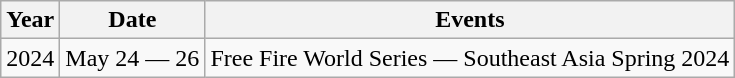<table class="wikitable sortable">
<tr>
<th>Year</th>
<th>Date</th>
<th>Events</th>
</tr>
<tr>
<td>2024</td>
<td>May 24 — 26</td>
<td>Free Fire World Series — Southeast Asia Spring 2024</td>
</tr>
</table>
